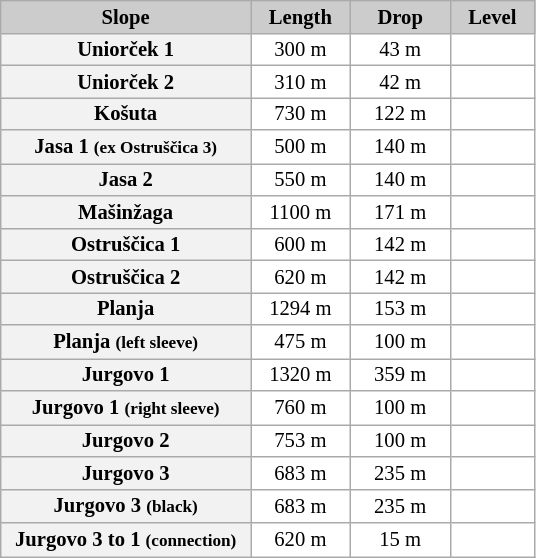<table class="wikitable plainrowheaders" style="background:#fff; font-size:86%; line-height:15px; border:grey solid 1px; border-collapse:collapse;">
<tr style="background:#ccc; text-align:center;">
<th scope="col" style="background:#ccc; width:160px;">Slope</th>
<th scope="col" style="background:#ccc; width:60px;">Length</th>
<th scope="col" style="background:#ccc; width:60px;">Drop</th>
<th scope="col" style="background:#ccc; width:12px;">Level</th>
</tr>
<tr>
<th scope="row">Uniorček 1</th>
<td align=center width=50>300 m</td>
<td align=center width=50>43 m</td>
<td align=center width=50><small></small></td>
</tr>
<tr>
<th scope="row">Uniorček 2</th>
<td align=center>310 m</td>
<td align=center>42 m</td>
<td align=center width=50><small></small></td>
</tr>
<tr>
<th scope="row">Košuta</th>
<td align=center>730 m</td>
<td align=center>122 m</td>
<td align=center width=50><small></small></td>
</tr>
<tr>
<th scope="row">Jasa 1 <small>(ex Ostruščica 3)</small></th>
<td align=center>500 m</td>
<td align=center>140 m</td>
<td align=center width=50><small></small></td>
</tr>
<tr>
<th scope="row">Jasa 2</th>
<td align=center>550 m</td>
<td align=center>140 m</td>
<td align=center width=50><small></small></td>
</tr>
<tr>
<th scope="row">Mašinžaga</th>
<td align=center>1100 m</td>
<td align=center>171 m</td>
<td align=center width=50><small></small></td>
</tr>
<tr>
<th scope="row">Ostruščica 1</th>
<td align=center>600 m</td>
<td align=center>142 m</td>
<td align=center width=50><small></small></td>
</tr>
<tr>
<th scope="row">Ostruščica 2</th>
<td align=center>620 m</td>
<td align=center>142 m</td>
<td align=center width=50><small></small></td>
</tr>
<tr>
<th scope="row">Planja</th>
<td align=center>1294 m</td>
<td align=center>153 m</td>
<td align=center width=50><small></small><small></small></td>
</tr>
<tr>
<th scope="row">Planja <small>(left sleeve)</small></th>
<td align=center>475 m</td>
<td align=center>100 m</td>
<td align=center width=50><small></small><small></small></td>
</tr>
<tr>
<th scope="row">Jurgovo 1</th>
<td align=center>1320 m</td>
<td align=center>359 m</td>
<td align=center width=50><small></small><small></small></td>
</tr>
<tr>
<th scope="row">Jurgovo 1 <small>(right sleeve)</small></th>
<td align=center>760 m</td>
<td align=center>100 m</td>
<td align=center width=50><small></small><small></small></td>
</tr>
<tr>
<th scope="row">Jurgovo 2</th>
<td align=center>753 m</td>
<td align=center>100 m</td>
<td align=center width=50><small></small></td>
</tr>
<tr>
<th scope="row">Jurgovo 3</th>
<td align=center>683 m</td>
<td align=center>235 m</td>
<td align=center width=50><small></small><small></small></td>
</tr>
<tr>
<th scope="row">Jurgovo 3 <small>(black)</small></th>
<td align=center>683 m</td>
<td align=center>235 m</td>
<td align=center width=50><small></small></td>
</tr>
<tr>
<th scope="row">Jurgovo 3 to 1 <small>(connection)</small></th>
<td align=center>620 m</td>
<td align=center>15 m</td>
<td align=center width=50><small></small></td>
</tr>
</table>
